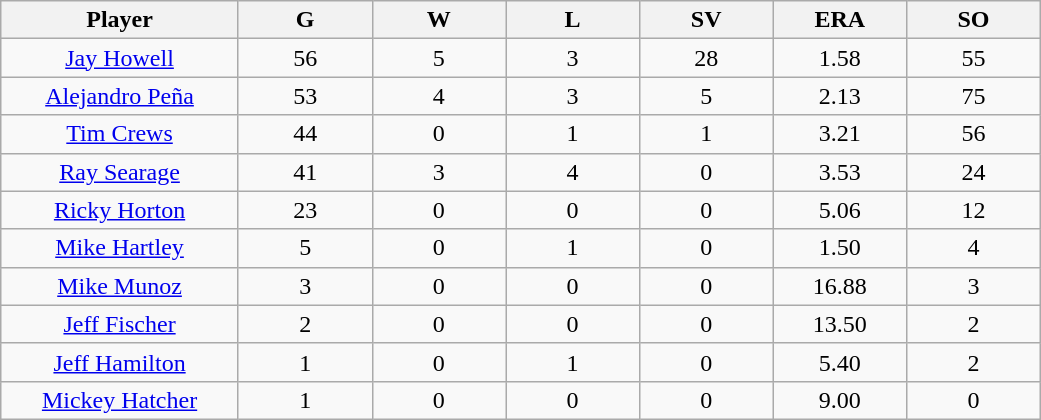<table class="wikitable sortable">
<tr>
<th bgcolor="#DDDDFF" width="16%">Player</th>
<th bgcolor="#DDDDFF" width="9%">G</th>
<th bgcolor="#DDDDFF" width="9%">W</th>
<th bgcolor="#DDDDFF" width="9%">L</th>
<th bgcolor="#DDDDFF" width="9%">SV</th>
<th bgcolor="#DDDDFF" width="9%">ERA</th>
<th bgcolor="#DDDDFF" width="9%">SO</th>
</tr>
<tr align=center>
<td><a href='#'>Jay Howell</a></td>
<td>56</td>
<td>5</td>
<td>3</td>
<td>28</td>
<td>1.58</td>
<td>55</td>
</tr>
<tr align=center>
<td><a href='#'>Alejandro Peña</a></td>
<td>53</td>
<td>4</td>
<td>3</td>
<td>5</td>
<td>2.13</td>
<td>75</td>
</tr>
<tr align=center>
<td><a href='#'>Tim Crews</a></td>
<td>44</td>
<td>0</td>
<td>1</td>
<td>1</td>
<td>3.21</td>
<td>56</td>
</tr>
<tr align=center>
<td><a href='#'>Ray Searage</a></td>
<td>41</td>
<td>3</td>
<td>4</td>
<td>0</td>
<td>3.53</td>
<td>24</td>
</tr>
<tr align=center>
<td><a href='#'>Ricky Horton</a></td>
<td>23</td>
<td>0</td>
<td>0</td>
<td>0</td>
<td>5.06</td>
<td>12</td>
</tr>
<tr align=center>
<td><a href='#'>Mike Hartley</a></td>
<td>5</td>
<td>0</td>
<td>1</td>
<td>0</td>
<td>1.50</td>
<td>4</td>
</tr>
<tr align=center>
<td><a href='#'>Mike Munoz</a></td>
<td>3</td>
<td>0</td>
<td>0</td>
<td>0</td>
<td>16.88</td>
<td>3</td>
</tr>
<tr align=center>
<td><a href='#'>Jeff Fischer</a></td>
<td>2</td>
<td>0</td>
<td>0</td>
<td>0</td>
<td>13.50</td>
<td>2</td>
</tr>
<tr align=center>
<td><a href='#'>Jeff Hamilton</a></td>
<td>1</td>
<td>0</td>
<td>1</td>
<td>0</td>
<td>5.40</td>
<td>2</td>
</tr>
<tr align=center>
<td><a href='#'>Mickey Hatcher</a></td>
<td>1</td>
<td>0</td>
<td>0</td>
<td>0</td>
<td>9.00</td>
<td>0</td>
</tr>
</table>
